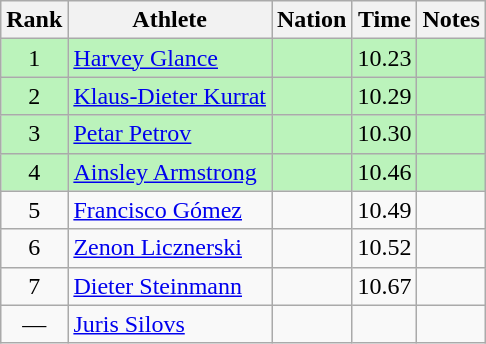<table class="wikitable sortable" style="text-align:center">
<tr>
<th>Rank</th>
<th>Athlete</th>
<th>Nation</th>
<th>Time</th>
<th>Notes</th>
</tr>
<tr style="background:#bbf3bb;">
<td>1</td>
<td align=left><a href='#'>Harvey Glance</a></td>
<td align=left></td>
<td>10.23</td>
<td></td>
</tr>
<tr style="background:#bbf3bb;">
<td>2</td>
<td align=left><a href='#'>Klaus-Dieter Kurrat</a></td>
<td align=left></td>
<td>10.29</td>
<td></td>
</tr>
<tr style="background:#bbf3bb;">
<td>3</td>
<td align=left><a href='#'>Petar Petrov</a></td>
<td align=left></td>
<td>10.30</td>
<td></td>
</tr>
<tr style="background:#bbf3bb;">
<td>4</td>
<td align=left><a href='#'>Ainsley Armstrong</a></td>
<td align=left></td>
<td>10.46</td>
<td></td>
</tr>
<tr>
<td>5</td>
<td align=left><a href='#'>Francisco Gómez</a></td>
<td align=left></td>
<td>10.49</td>
<td></td>
</tr>
<tr>
<td>6</td>
<td align=left><a href='#'>Zenon Licznerski</a></td>
<td align=left></td>
<td>10.52</td>
<td></td>
</tr>
<tr>
<td>7</td>
<td align=left><a href='#'>Dieter Steinmann</a></td>
<td align=left></td>
<td>10.67</td>
<td></td>
</tr>
<tr>
<td data-sort-value=8>—</td>
<td align=left><a href='#'>Juris Silovs</a></td>
<td align=left></td>
<td></td>
<td></td>
</tr>
</table>
